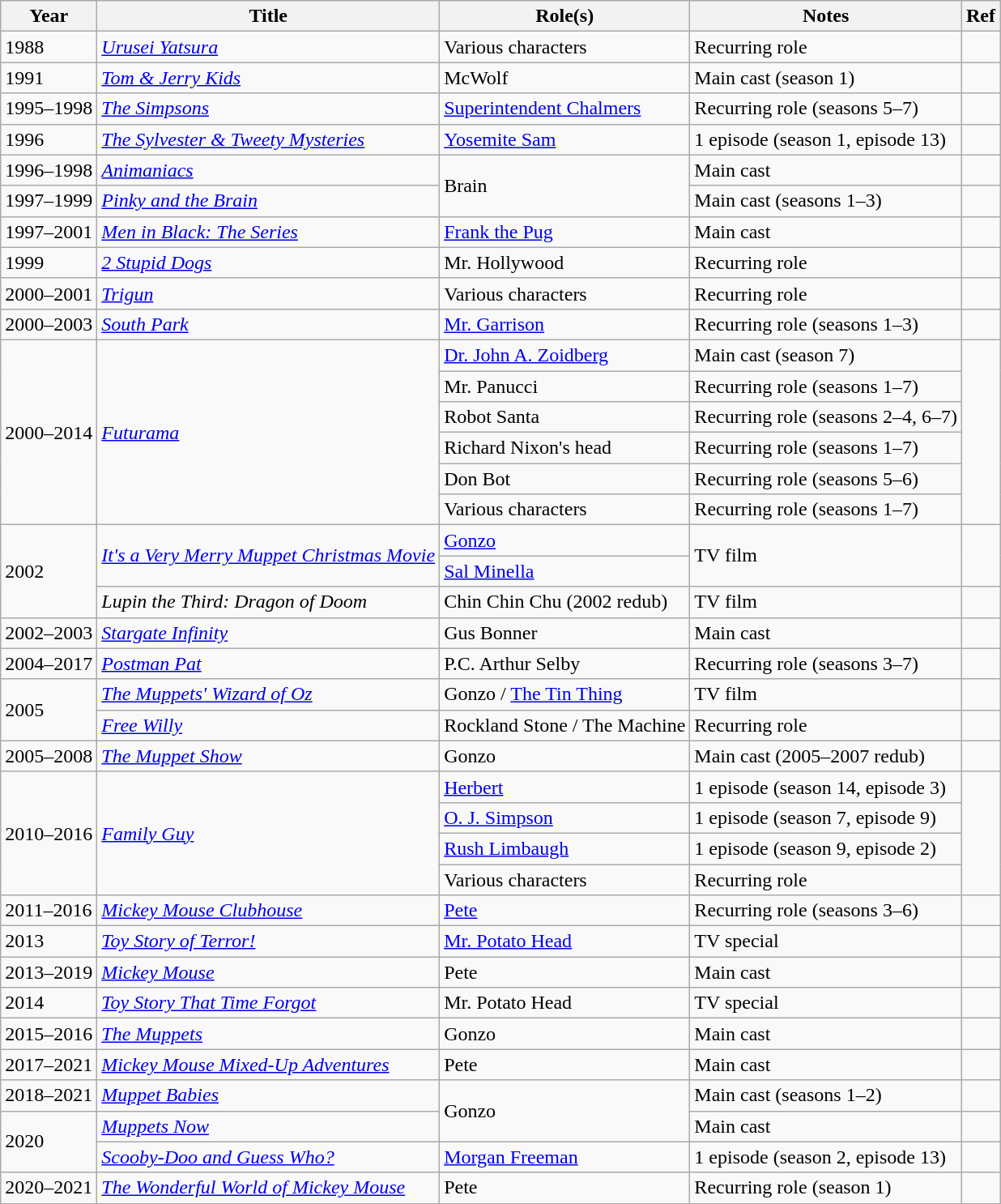<table class="wikitable plainrowheaders sortable">
<tr>
<th scope="col">Year</th>
<th scope="col">Title</th>
<th scope="col">Role(s)</th>
<th scope="col">Notes</th>
<th scope="col" class="unsortable">Ref</th>
</tr>
<tr>
<td>1988</td>
<td><em><a href='#'>Urusei Yatsura</a></em></td>
<td>Various characters</td>
<td>Recurring role</td>
<td></td>
</tr>
<tr>
<td>1991</td>
<td><em><a href='#'>Tom & Jerry Kids</a></em></td>
<td>McWolf</td>
<td>Main cast (season 1)</td>
<td></td>
</tr>
<tr>
<td>1995–1998</td>
<td><em><a href='#'>The Simpsons</a></em></td>
<td><a href='#'>Superintendent Chalmers</a></td>
<td>Recurring role (seasons 5–7)</td>
<td></td>
</tr>
<tr>
<td>1996</td>
<td><em><a href='#'>The Sylvester & Tweety Mysteries</a></em></td>
<td><a href='#'>Yosemite Sam</a></td>
<td>1 episode (season 1, episode 13)</td>
<td></td>
</tr>
<tr>
<td>1996–1998</td>
<td><em><a href='#'>Animaniacs</a></em></td>
<td rowspan=2>Brain</td>
<td>Main cast</td>
<td></td>
</tr>
<tr>
<td>1997–1999</td>
<td><em><a href='#'>Pinky and the Brain</a></em></td>
<td>Main cast (seasons 1–3)</td>
<td></td>
</tr>
<tr>
<td>1997–2001</td>
<td><em><a href='#'>Men in Black: The Series</a></em></td>
<td><a href='#'>Frank the Pug</a></td>
<td>Main cast</td>
<td></td>
</tr>
<tr>
<td>1999</td>
<td><em><a href='#'>2 Stupid Dogs</a></em></td>
<td>Mr. Hollywood</td>
<td>Recurring role</td>
<td></td>
</tr>
<tr>
<td>2000–2001</td>
<td><em><a href='#'>Trigun</a></em></td>
<td>Various characters</td>
<td>Recurring role</td>
<td></td>
</tr>
<tr>
<td>2000–2003</td>
<td><em><a href='#'>South Park</a></em></td>
<td><a href='#'>Mr. Garrison</a></td>
<td>Recurring role (seasons 1–3)</td>
<td></td>
</tr>
<tr>
<td rowspan=6>2000–2014</td>
<td rowspan=6><em><a href='#'>Futurama</a></em></td>
<td><a href='#'>Dr. John A. Zoidberg</a></td>
<td>Main cast (season 7)</td>
<td rowspan=6></td>
</tr>
<tr>
<td>Mr. Panucci</td>
<td>Recurring role (seasons 1–7)</td>
</tr>
<tr>
<td>Robot Santa</td>
<td>Recurring role (seasons 2–4, 6–7)</td>
</tr>
<tr>
<td>Richard Nixon's head</td>
<td>Recurring role (seasons 1–7)</td>
</tr>
<tr>
<td>Don Bot</td>
<td>Recurring role (seasons 5–6)</td>
</tr>
<tr>
<td>Various characters</td>
<td>Recurring role (seasons 1–7)</td>
</tr>
<tr>
<td rowspan=3>2002</td>
<td rowspan=2><em><a href='#'>It's a Very Merry Muppet Christmas Movie</a></em></td>
<td><a href='#'>Gonzo</a></td>
<td rowspan=2>TV film</td>
<td rowspan=2></td>
</tr>
<tr>
<td><a href='#'>Sal Minella</a></td>
</tr>
<tr>
<td><em>Lupin the Third: Dragon of Doom</em></td>
<td>Chin Chin Chu (2002 redub)</td>
<td>TV film</td>
<td></td>
</tr>
<tr>
<td>2002–2003</td>
<td><em><a href='#'>Stargate Infinity</a></em></td>
<td>Gus Bonner</td>
<td>Main cast</td>
<td></td>
</tr>
<tr>
<td>2004–2017</td>
<td><em><a href='#'>Postman Pat</a></em></td>
<td>P.C. Arthur Selby</td>
<td>Recurring role (seasons 3–7)</td>
<td></td>
</tr>
<tr>
<td rowspan=2>2005</td>
<td><em><a href='#'>The Muppets' Wizard of Oz</a></em></td>
<td>Gonzo / <a href='#'>The Tin Thing</a></td>
<td>TV film</td>
<td></td>
</tr>
<tr>
<td><em><a href='#'>Free Willy</a></em></td>
<td>Rockland Stone / The Machine</td>
<td>Recurring role</td>
<td></td>
</tr>
<tr>
<td>2005–2008</td>
<td><em><a href='#'>The Muppet Show</a></em></td>
<td>Gonzo</td>
<td>Main cast (2005–2007 redub)</td>
<td></td>
</tr>
<tr>
<td rowspan=4>2010–2016</td>
<td rowspan=4><em><a href='#'>Family Guy</a></em></td>
<td><a href='#'>Herbert</a></td>
<td>1 episode (season 14, episode 3)</td>
<td rowspan=4></td>
</tr>
<tr>
<td><a href='#'>O. J. Simpson</a></td>
<td>1 episode (season 7, episode 9)</td>
</tr>
<tr>
<td><a href='#'>Rush Limbaugh</a></td>
<td>1 episode (season 9, episode 2)</td>
</tr>
<tr>
<td>Various characters</td>
<td>Recurring role</td>
</tr>
<tr>
<td>2011–2016</td>
<td><em><a href='#'>Mickey Mouse Clubhouse</a></em></td>
<td><a href='#'>Pete</a></td>
<td>Recurring role (seasons 3–6)</td>
<td></td>
</tr>
<tr>
<td>2013</td>
<td><em><a href='#'>Toy Story of Terror!</a></em></td>
<td><a href='#'>Mr. Potato Head</a></td>
<td>TV special</td>
<td></td>
</tr>
<tr>
<td>2013–2019</td>
<td><em><a href='#'>Mickey Mouse</a></em></td>
<td>Pete</td>
<td>Main cast</td>
<td></td>
</tr>
<tr>
<td>2014</td>
<td><em><a href='#'>Toy Story That Time Forgot</a></em></td>
<td>Mr. Potato Head</td>
<td>TV special</td>
<td></td>
</tr>
<tr>
<td>2015–2016</td>
<td><em><a href='#'>The Muppets</a></em></td>
<td>Gonzo</td>
<td>Main cast</td>
<td></td>
</tr>
<tr>
<td>2017–2021</td>
<td><em><a href='#'>Mickey Mouse Mixed-Up Adventures</a></em></td>
<td>Pete</td>
<td>Main cast</td>
<td></td>
</tr>
<tr>
<td>2018–2021</td>
<td><em><a href='#'>Muppet Babies</a></em></td>
<td rowspan=2>Gonzo</td>
<td>Main cast (seasons 1–2)</td>
<td></td>
</tr>
<tr>
<td rowspan=2>2020</td>
<td><em><a href='#'>Muppets Now</a></em></td>
<td>Main cast</td>
<td></td>
</tr>
<tr>
<td><em><a href='#'>Scooby-Doo and Guess Who?</a></em></td>
<td><a href='#'>Morgan Freeman</a></td>
<td>1 episode (season 2, episode 13)</td>
<td></td>
</tr>
<tr>
<td>2020–2021</td>
<td><em><a href='#'>The Wonderful World of Mickey Mouse</a></em></td>
<td>Pete</td>
<td>Recurring role (season 1)</td>
<td></td>
</tr>
</table>
